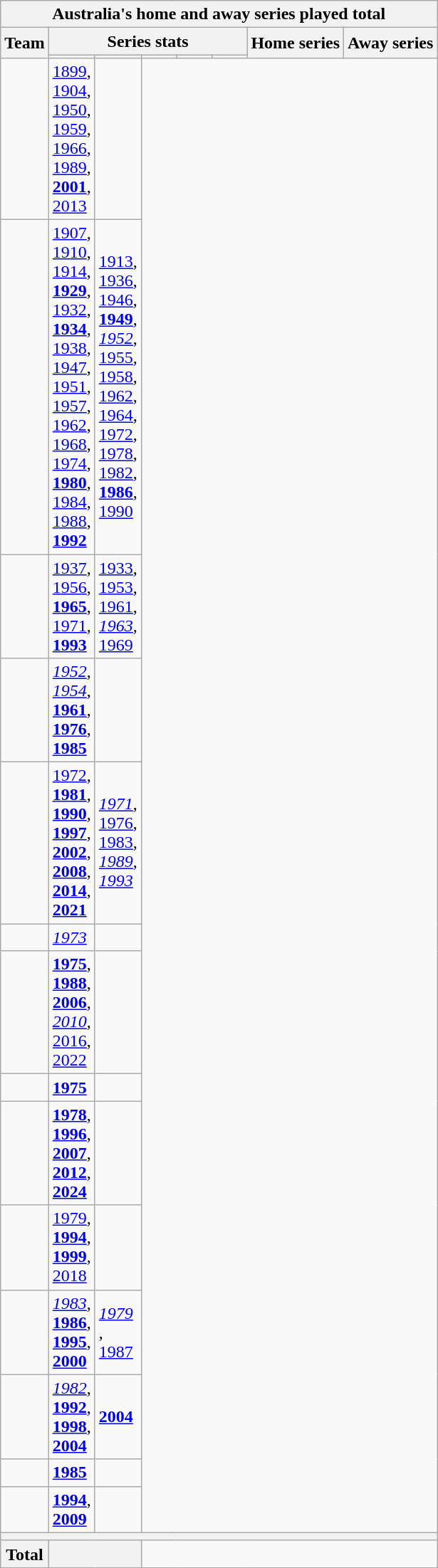<table class="wikitable">
<tr>
<th colspan=8>Australia's home and away series played total</th>
</tr>
<tr>
<th rowspan=2>Team</th>
<th colspan=5>Series stats</th>
<th rowspan=2>Home series</th>
<th rowspan=2>Away series</th>
</tr>
<tr>
<th style="width:30px; padding:1px;"></th>
<th style="width:30px; padding:1px;"></th>
<th style="width:30px; padding:1px;"></th>
<th style="width:30px; padding:1px;"></th>
<th style="width:30px; padding:1px;"></th>
</tr>
<tr>
<td><br></td>
<td><a href='#'>1899</a>, <a href='#'>1904</a>, <a href='#'>1950</a>, <a href='#'>1959</a>, <a href='#'>1966</a>, <a href='#'>1989</a>, <strong><a href='#'>2001</a></strong>, <a href='#'>2013</a></td>
<td></td>
</tr>
<tr>
<td><br></td>
<td><a href='#'>1907</a>, <a href='#'>1910</a>, <a href='#'>1914</a>, <strong><a href='#'>1929</a></strong>, <a href='#'>1932</a>, <strong><a href='#'>1934</a></strong>, <a href='#'>1938</a>, <a href='#'>1947</a>, <a href='#'>1951</a>,  <a href='#'>1957</a>, <a href='#'>1962</a>, <a href='#'>1968</a>, <a href='#'>1974</a>, <strong><a href='#'>1980</a></strong>, <a href='#'>1984</a>, <a href='#'>1988</a>, <strong><a href='#'>1992</a></strong></td>
<td><a href='#'>1913</a>, <a href='#'>1936</a>, <a href='#'>1946</a>, <strong><a href='#'>1949</a></strong>, <em><a href='#'>1952</a></em>, <a href='#'>1955</a>, <a href='#'>1958</a>, <a href='#'>1962</a>, <a href='#'>1964</a>, <a href='#'>1972</a>, <a href='#'>1978</a>, <a href='#'>1982</a>, <strong><a href='#'>1986</a></strong>, <a href='#'>1990</a></td>
</tr>
<tr>
<td><br></td>
<td><a href='#'>1937</a>, <a href='#'>1956</a>, <strong><a href='#'>1965</a></strong>, <a href='#'>1971</a>, <strong><a href='#'>1993</a></strong></td>
<td><a href='#'>1933</a>, <a href='#'>1953</a>, <a href='#'>1961</a>, <em><a href='#'>1963</a></em>, <a href='#'>1969</a></td>
</tr>
<tr>
<td><br></td>
<td><em><a href='#'>1952</a></em>, <em><a href='#'>1954</a></em>, <strong><a href='#'>1961</a></strong>, <strong><a href='#'>1976</a></strong>, <strong><a href='#'>1985</a></strong></td>
<td></td>
</tr>
<tr>
<td><br></td>
<td><a href='#'>1972</a>, <strong><a href='#'>1981</a></strong>, <strong><a href='#'>1990</a></strong>, <strong><a href='#'>1997</a></strong>, <strong><a href='#'>2002</a></strong>, <strong><a href='#'>2008</a></strong>, <strong><a href='#'>2014</a></strong>, <strong><a href='#'>2021</a></strong></td>
<td><em><a href='#'>1971</a></em>,  <a href='#'>1976</a>, <a href='#'>1983</a>, <em><a href='#'>1989</a></em>, <em><a href='#'>1993</a></em></td>
</tr>
<tr>
<td><br></td>
<td><em><a href='#'>1973</a></em></td>
<td></td>
</tr>
<tr>
<td><br></td>
<td><strong><a href='#'>1975</a></strong>, <strong><a href='#'>1988</a></strong>, <strong><a href='#'>2006</a></strong>, <em><a href='#'>2010</a></em>, <a href='#'>2016</a>, <a href='#'>2022</a></td>
<td></td>
</tr>
<tr>
<td><br></td>
<td><strong><a href='#'>1975</a></strong></td>
<td></td>
</tr>
<tr>
<td><br></td>
<td><strong><a href='#'>1978</a></strong>, <strong><a href='#'>1996</a></strong>, <strong><a href='#'>2007</a></strong>, <strong><a href='#'>2012</a></strong>, <strong><a href='#'>2024</a></strong></td>
<td></td>
</tr>
<tr>
<td><br></td>
<td><a href='#'>1979</a>, <strong><a href='#'>1994</a></strong>, <strong><a href='#'>1999</a></strong>, <a href='#'>2018</a></td>
<td></td>
</tr>
<tr>
<td><br></td>
<td><em><a href='#'>1983</a></em>, <strong><a href='#'>1986</a></strong>, <strong><a href='#'>1995</a></strong>, <strong><a href='#'>2000</a></strong></td>
<td><em><a href='#'>1979</a></em> , <a href='#'>1987</a></td>
</tr>
<tr>
<td><br></td>
<td><em><a href='#'>1982</a></em>, <strong><a href='#'>1992</a></strong>, <strong><a href='#'>1998</a></strong>, <strong><a href='#'>2004</a></strong></td>
<td><strong><a href='#'>2004</a></strong></td>
</tr>
<tr>
<td><br></td>
<td><strong><a href='#'>1985</a></strong></td>
<td></td>
</tr>
<tr>
<td><br></td>
<td><strong><a href='#'>1994</a></strong>, <strong><a href='#'>2009</a></strong></td>
<td></td>
</tr>
<tr>
<th colspan=8></th>
</tr>
<tr>
<th>Total<br></th>
<th colspan=2 style="font-size:85%; font-weight:normal;"></th>
</tr>
</table>
